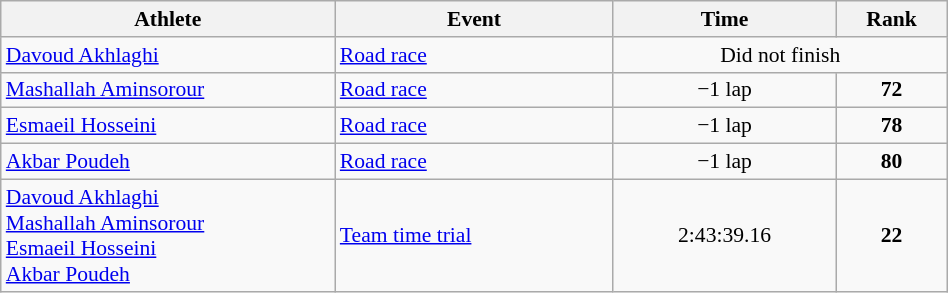<table class="wikitable" width="50%" style="text-align:center; font-size:90%">
<tr>
<th width="30%">Athlete</th>
<th width="25%">Event</th>
<th width="20%">Time</th>
<th width="10%">Rank</th>
</tr>
<tr>
<td align="left"><a href='#'>Davoud Akhlaghi</a></td>
<td align="left"><a href='#'>Road race</a></td>
<td colspan="2">Did not finish</td>
</tr>
<tr>
<td align="left"><a href='#'>Mashallah Aminsorour</a></td>
<td align="left"><a href='#'>Road race</a></td>
<td>−1 lap</td>
<td><strong>72</strong></td>
</tr>
<tr>
<td align="left"><a href='#'>Esmaeil Hosseini</a></td>
<td align="left"><a href='#'>Road race</a></td>
<td>−1 lap</td>
<td><strong>78</strong></td>
</tr>
<tr>
<td align="left"><a href='#'>Akbar Poudeh</a></td>
<td align="left"><a href='#'>Road race</a></td>
<td>−1 lap</td>
<td><strong>80</strong></td>
</tr>
<tr>
<td align="left"><a href='#'>Davoud Akhlaghi</a><br><a href='#'>Mashallah Aminsorour</a><br><a href='#'>Esmaeil Hosseini</a><br><a href='#'>Akbar Poudeh</a></td>
<td align="left"><a href='#'>Team time trial</a></td>
<td>2:43:39.16</td>
<td><strong>22</strong></td>
</tr>
</table>
